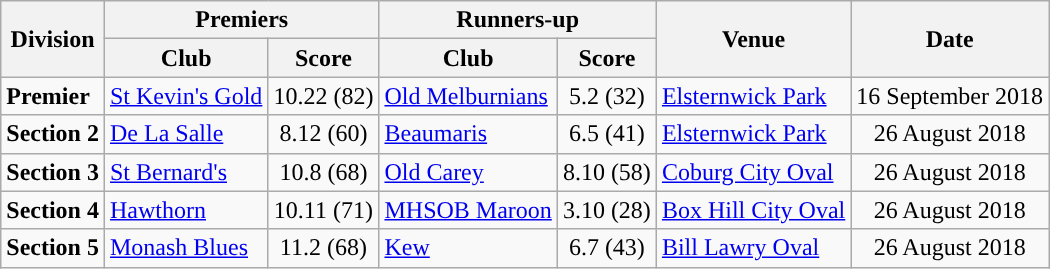<table class="wikitable" style=text-align:center>
<tr>
<th rowspan=2>Division</th>
<th colspan=2>Premiers</th>
<th colspan=2>Runners-up</th>
<th rowspan=2>Venue</th>
<th rowspan=2 class=unsortable>Date</th>
</tr>
<tr>
<th>Club</th>
<th>Score</th>
<th>Club</th>
<th>Score</th>
</tr>
<tr>
<td align="left"><strong>Premier</strong></td>
<td align=left><a href='#'>St Kevin's Gold</a></td>
<td>10.22 (82)</td>
<td align=left><a href='#'>Old Melburnians</a></td>
<td>5.2 (32)</td>
<td align=left><a href='#'>Elsternwick Park</a></td>
<td>16 September 2018</td>
</tr>
<tr>
<td align="left"><strong>Section 2</strong></td>
<td align=left><a href='#'>De La Salle</a></td>
<td>8.12 (60)</td>
<td align=left><a href='#'>Beaumaris</a></td>
<td>6.5 (41)</td>
<td align=left><a href='#'>Elsternwick Park</a></td>
<td>26 August 2018</td>
</tr>
<tr>
<td align="left"><strong>Section 3</strong></td>
<td align=left><a href='#'>St Bernard's</a></td>
<td>10.8 (68)</td>
<td align=left><a href='#'>Old Carey</a></td>
<td>8.10 (58)</td>
<td align=left><a href='#'>Coburg City Oval</a></td>
<td>26 August 2018</td>
</tr>
<tr>
<td align="left"><strong>Section 4</strong></td>
<td align=left><a href='#'>Hawthorn</a></td>
<td>10.11 (71)</td>
<td align=left><a href='#'>MHSOB Maroon</a></td>
<td>3.10 (28)</td>
<td align=left><a href='#'>Box Hill City Oval</a></td>
<td>26 August 2018</td>
</tr>
<tr>
<td align="left"><strong>Section 5</strong></td>
<td align=left><a href='#'>Monash Blues</a></td>
<td>11.2 (68)</td>
<td align=left><a href='#'>Kew</a></td>
<td>6.7 (43)</td>
<td align=left><a href='#'>Bill Lawry Oval</a></td>
<td>26 August 2018</td>
</tr>
</table>
